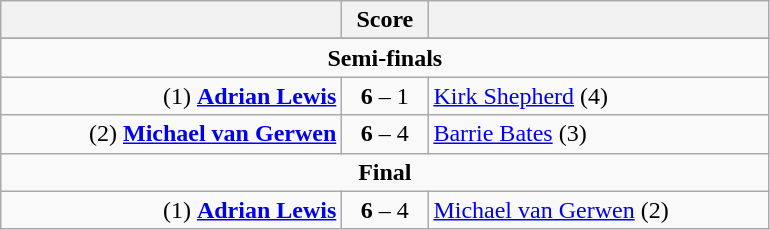<table class=wikitable style="text-align:center">
<tr>
<th width=220></th>
<th width=50>Score</th>
<th width=220></th>
</tr>
<tr align=center>
</tr>
<tr align=center>
<td colspan="3"><strong>Semi-finals</strong></td>
</tr>
<tr align=left>
<td align=right>(1) <strong><a href='#'>Adrian Lewis</a></strong> </td>
<td align=center><strong>6</strong> – 1</td>
<td> <a href='#'>Kirk Shepherd</a> (4)</td>
</tr>
<tr align=left>
<td align=right>(2) <strong><a href='#'>Michael van Gerwen</a></strong> </td>
<td align=center><strong>6</strong> – 4</td>
<td> <a href='#'>Barrie Bates</a> (3)</td>
</tr>
<tr align=center>
<td colspan="3"><strong>Final</strong></td>
</tr>
<tr align=left>
<td align=right>(1) <strong><a href='#'>Adrian Lewis</a></strong> </td>
<td align=center><strong>6</strong> – 4</td>
<td> <a href='#'>Michael van Gerwen</a> (2)</td>
</tr>
</table>
